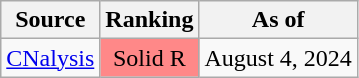<table class="wikitable">
<tr>
<th>Source</th>
<th>Ranking</th>
<th>As of</th>
</tr>
<tr>
<td><a href='#'>CNalysis</a></td>
<td style="background:#FF8888" data-sort-value="4" align="center">Solid R</td>
<td>August 4, 2024</td>
</tr>
</table>
